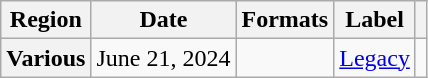<table class="wikitable plainrowheaders">
<tr>
<th scope="col">Region</th>
<th scope="col">Date</th>
<th scope="col">Formats</th>
<th scope="col">Label</th>
<th scope="col"></th>
</tr>
<tr>
<th scope="row">Various</th>
<td>June 21, 2024</td>
<td></td>
<td><a href='#'>Legacy</a></td>
<td align="center"></td>
</tr>
</table>
